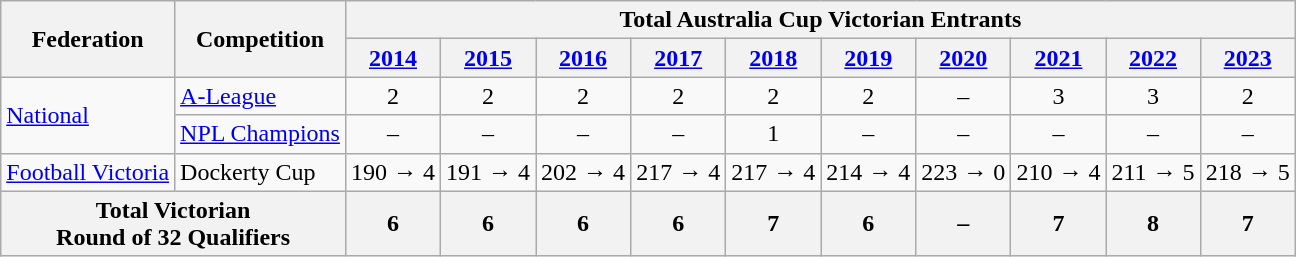<table class="wikitable">
<tr>
<th rowspan="2">Federation</th>
<th rowspan="2">Competition</th>
<th colspan="10">Total Australia Cup Victorian Entrants</th>
</tr>
<tr>
<th><a href='#'>2014</a></th>
<th><a href='#'>2015</a></th>
<th><a href='#'>2016</a></th>
<th><a href='#'>2017</a></th>
<th><a href='#'>2018</a></th>
<th><a href='#'>2019</a></th>
<th><a href='#'>2020</a></th>
<th><a href='#'>2021</a></th>
<th><a href='#'>2022</a></th>
<th><a href='#'>2023</a></th>
</tr>
<tr>
<td rowspan="2"><a href='#'>National</a></td>
<td><a href='#'>A-League</a></td>
<td align="center">2</td>
<td align="center">2</td>
<td align="center">2</td>
<td align="center">2</td>
<td align="center">2</td>
<td align="center">2</td>
<td align="center">–</td>
<td align="center">3</td>
<td align="center">3</td>
<td align="center">2</td>
</tr>
<tr>
<td><a href='#'>NPL Champions</a></td>
<td align="center">–</td>
<td align="center">–</td>
<td align="center">–</td>
<td align="center">–</td>
<td align="center">1</td>
<td align="center">–</td>
<td align="center">–</td>
<td align="center">–</td>
<td align="center">–</td>
<td align="center">–</td>
</tr>
<tr>
<td><a href='#'>Football Victoria</a></td>
<td>Dockerty Cup</td>
<td align="center">190 → 4</td>
<td align="center">191 → 4</td>
<td align="center">202 → 4</td>
<td align="center">217 → 4</td>
<td align="center">217 → 4</td>
<td align="center">214 → 4</td>
<td align="center">223 → 0</td>
<td align="center">210 → 4</td>
<td align="center">211 → 5</td>
<td align="center">218 → 5</td>
</tr>
<tr>
<th colspan="2">Total Victorian<br>Round of 32 Qualifiers</th>
<th>6</th>
<th>6</th>
<th>6</th>
<th>6</th>
<th>7</th>
<th>6</th>
<th>–</th>
<th>7</th>
<th>8</th>
<th>7</th>
</tr>
</table>
